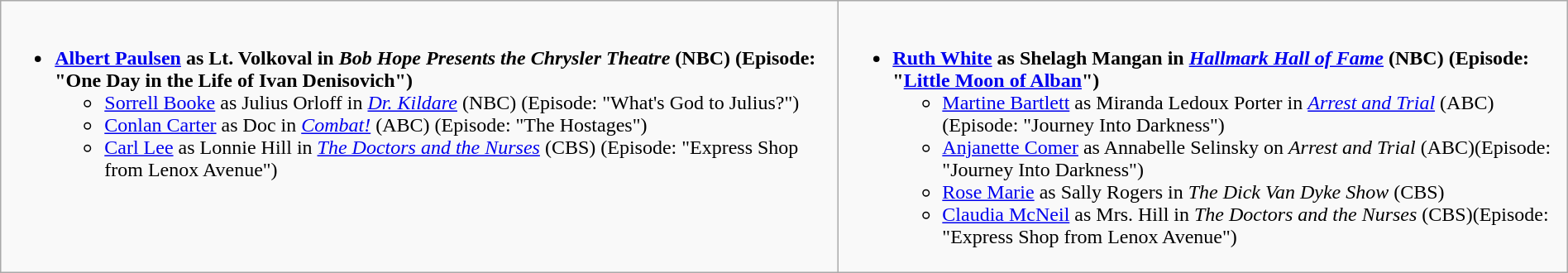<table class=wikitable width="100%">
<tr>
<td style="vertical-align:top;"><br><ul><li><strong><a href='#'>Albert Paulsen</a> as Lt. Volkoval in <em>Bob Hope Presents the Chrysler Theatre</em> (NBC) (Episode: "One Day in the Life of Ivan Denisovich")</strong><ul><li><a href='#'>Sorrell Booke</a> as Julius Orloff in <em><a href='#'>Dr. Kildare</a></em> (NBC) (Episode: "What's God to Julius?")</li><li><a href='#'>Conlan Carter</a> as Doc in <em><a href='#'>Combat!</a></em> (ABC) (Episode: "The Hostages")</li><li><a href='#'>Carl Lee</a> as Lonnie Hill in <em><a href='#'>The Doctors and the Nurses</a></em> (CBS) (Episode: "Express Shop from Lenox Avenue")</li></ul></li></ul></td>
<td style="vertical-align:top;"><br><ul><li><strong><a href='#'>Ruth White</a> as Shelagh Mangan in <em><a href='#'>Hallmark Hall of Fame</a></em> (NBC) (Episode: "<a href='#'>Little Moon of Alban</a>")</strong><ul><li><a href='#'>Martine Bartlett</a> as Miranda Ledoux Porter in <em><a href='#'>Arrest and Trial</a></em> (ABC) (Episode: "Journey Into Darkness")</li><li><a href='#'>Anjanette Comer</a> as Annabelle Selinsky on <em>Arrest and Trial</em> (ABC)(Episode: "Journey Into Darkness")</li><li><a href='#'>Rose Marie</a> as Sally Rogers in <em>The Dick Van Dyke Show</em> (CBS)</li><li><a href='#'>Claudia McNeil</a> as Mrs. Hill in <em>The Doctors and the Nurses</em> (CBS)(Episode: "Express Shop from Lenox Avenue")</li></ul></li></ul></td>
</tr>
</table>
